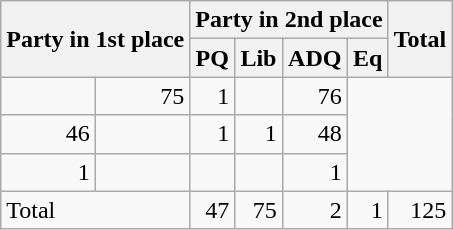<table class="wikitable" style="text-align:right;">
<tr>
<th rowspan="2" colspan="2" style="text-align:left;">Party in 1st place</th>
<th colspan="4">Party in 2nd place</th>
<th rowspan="2">Total</th>
</tr>
<tr>
<th>PQ</th>
<th>Lib</th>
<th>ADQ</th>
<th>Eq</th>
</tr>
<tr>
<td></td>
<td>75</td>
<td>1</td>
<td></td>
<td>76</td>
</tr>
<tr>
<td>46</td>
<td></td>
<td>1</td>
<td>1</td>
<td>48</td>
</tr>
<tr>
<td>1</td>
<td></td>
<td></td>
<td></td>
<td>1</td>
</tr>
<tr>
<td colspan="2" style="text-align:left;">Total</td>
<td>47</td>
<td>75</td>
<td>2</td>
<td>1</td>
<td>125</td>
</tr>
</table>
